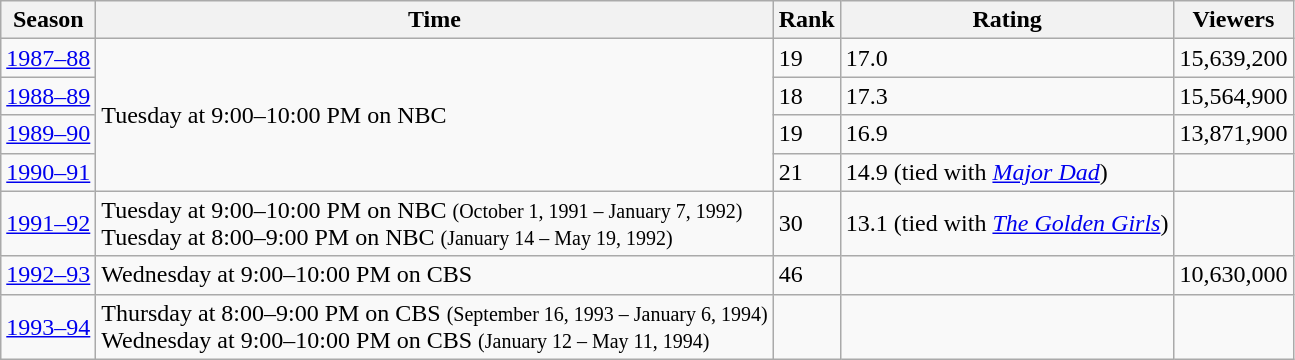<table class="wikitable">
<tr>
<th>Season</th>
<th>Time</th>
<th>Rank</th>
<th>Rating</th>
<th>Viewers</th>
</tr>
<tr>
<td><a href='#'>1987–88</a></td>
<td rowspan="4">Tuesday at 9:00–10:00 PM on NBC</td>
<td>19</td>
<td>17.0</td>
<td>15,639,200</td>
</tr>
<tr>
<td><a href='#'>1988–89</a></td>
<td>18</td>
<td>17.3</td>
<td>15,564,900</td>
</tr>
<tr>
<td><a href='#'>1989–90</a></td>
<td>19</td>
<td>16.9</td>
<td>13,871,900</td>
</tr>
<tr>
<td><a href='#'>1990–91</a></td>
<td>21</td>
<td>14.9 (tied with <em><a href='#'>Major Dad</a></em>)</td>
<td></td>
</tr>
<tr>
<td><a href='#'>1991–92</a></td>
<td>Tuesday at 9:00–10:00 PM on NBC <small>(October 1, 1991 – January 7, 1992)</small><br>Tuesday at 8:00–9:00 PM on NBC <small>(January 14 – May 19, 1992)</small></td>
<td>30</td>
<td>13.1 (tied with <em><a href='#'>The Golden Girls</a></em>)</td>
<td></td>
</tr>
<tr>
<td><a href='#'>1992–93</a></td>
<td>Wednesday at 9:00–10:00 PM on CBS</td>
<td>46</td>
<td></td>
<td>10,630,000</td>
</tr>
<tr>
<td><a href='#'>1993–94</a></td>
<td>Thursday at 8:00–9:00 PM on CBS <small>(September 16, 1993 – January 6, 1994)</small><br>Wednesday at 9:00–10:00 PM on CBS <small>(January 12 – May 11, 1994)</small></td>
<td></td>
<td></td>
<td></td>
</tr>
</table>
